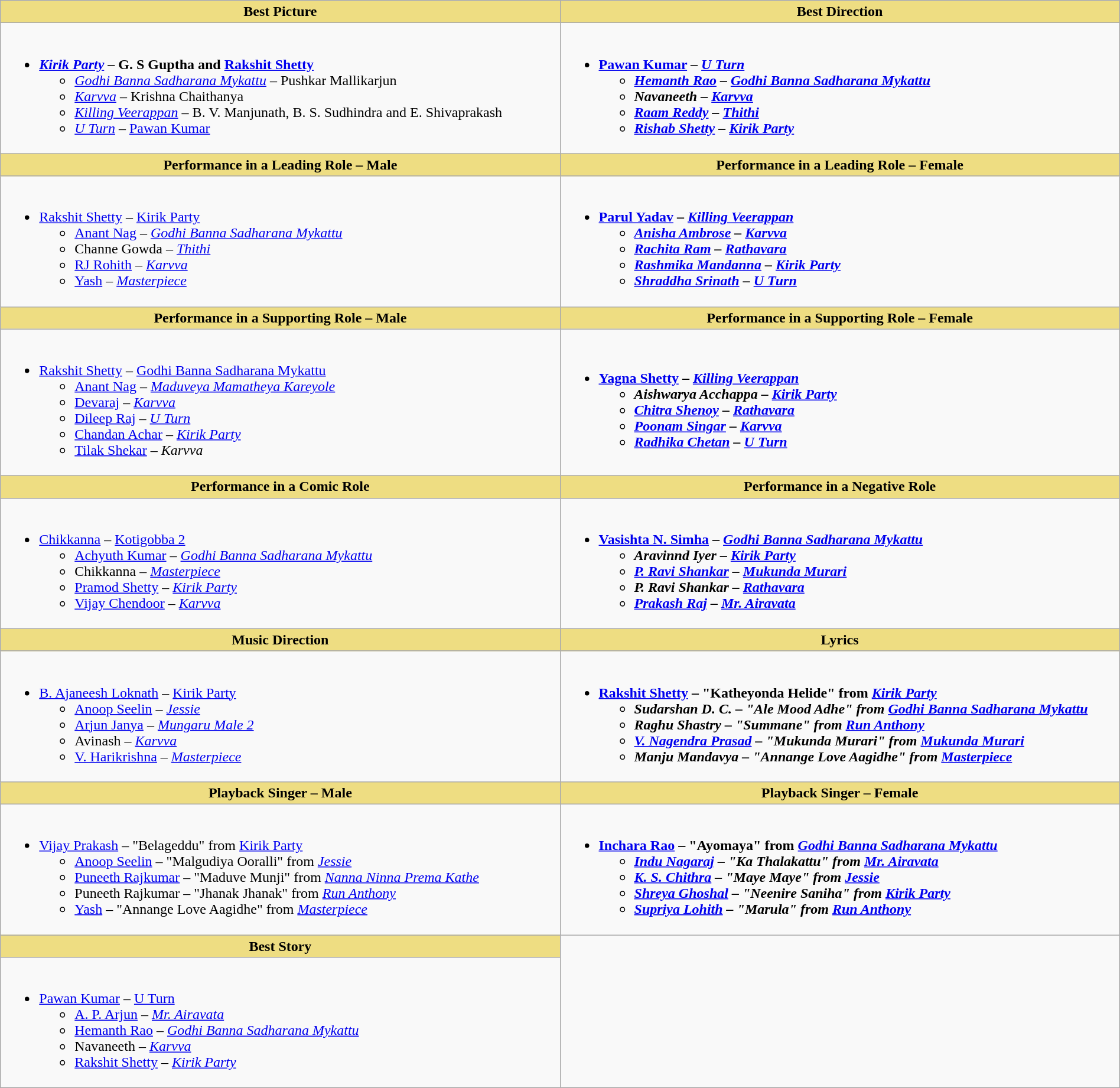<table class="wikitable" width=100% |>
<tr>
<th !  style="background:#eedd82; text-align:center; width:50%;">Best Picture</th>
<th !  style="background:#eedd82; text-align:center; width:50%;">Best Direction</th>
</tr>
<tr>
<td valign="top"><br><ul><li><strong><em><a href='#'>Kirik Party</a></em></strong> <strong>– G. S Guptha and <a href='#'>Rakshit Shetty</a></strong><ul><li><em><a href='#'>Godhi Banna Sadharana Mykattu</a></em> – Pushkar Mallikarjun</li><li><em><a href='#'>Karvva</a></em> – Krishna Chaithanya</li><li><em><a href='#'>Killing Veerappan</a></em> – B. V. Manjunath, B. S. Sudhindra and E. Shivaprakash</li><li><em><a href='#'>U Turn</a></em> – <a href='#'>Pawan Kumar</a></li></ul></li></ul></td>
<td valign="top"><br><ul><li><strong><a href='#'>Pawan Kumar</a> – <em><a href='#'>U Turn</a><strong><em><ul><li><a href='#'>Hemanth Rao</a> – </em><a href='#'>Godhi Banna Sadharana Mykattu</a><em></li><li>Navaneeth – </em><a href='#'>Karvva</a><em></li><li><a href='#'>Raam Reddy</a> – </em><a href='#'>Thithi</a><em></li><li><a href='#'>Rishab Shetty</a> – </em><a href='#'>Kirik Party</a><em></li></ul></li></ul></td>
</tr>
<tr>
<th ! style="background:#eedd82; text-align:center;"></strong>Performance in a Leading Role – Male<strong></th>
<th ! style="background:#eedd82; text-align:center;"></strong>Performance in a Leading Role – Female<strong></th>
</tr>
<tr>
<td><br><ul><li></strong><a href='#'>Rakshit Shetty</a> – </em><a href='#'>Kirik Party</a></em></strong><ul><li><a href='#'>Anant Nag</a> – <em><a href='#'>Godhi Banna Sadharana Mykattu</a></em></li><li>Channe Gowda – <em><a href='#'>Thithi</a></em></li><li><a href='#'>RJ Rohith</a> – <em><a href='#'>Karvva</a></em></li><li><a href='#'>Yash</a> – <em><a href='#'>Masterpiece</a></em></li></ul></li></ul></td>
<td><br><ul><li><strong><a href='#'>Parul Yadav</a> – <em><a href='#'>Killing Veerappan</a><strong><em><ul><li><a href='#'>Anisha Ambrose</a> – </em><a href='#'>Karvva</a><em></li><li><a href='#'>Rachita Ram</a> – </em><a href='#'>Rathavara</a><em></li><li><a href='#'>Rashmika Mandanna</a> – </em><a href='#'>Kirik Party</a><em></li><li><a href='#'>Shraddha Srinath</a> – </em><a href='#'>U Turn</a><em></li></ul></li></ul></td>
</tr>
<tr>
<th ! style="background:#eedd82; text-align:center;"></strong>Performance in a Supporting Role – Male<strong></th>
<th ! style="background:#eedd82; text-align:center;"></strong>Performance in a Supporting Role – Female<strong></th>
</tr>
<tr>
<td><br><ul><li></strong><a href='#'>Rakshit Shetty</a> – </em><a href='#'>Godhi Banna Sadharana Mykattu</a></em></strong><ul><li><a href='#'>Anant Nag</a> – <em><a href='#'>Maduveya Mamatheya Kareyole</a></em></li><li><a href='#'>Devaraj</a> – <em><a href='#'>Karvva</a></em></li><li><a href='#'>Dileep Raj</a> – <em><a href='#'>U Turn</a></em></li><li><a href='#'>Chandan Achar</a> – <em><a href='#'>Kirik Party</a></em></li><li><a href='#'>Tilak Shekar</a> – <em>Karvva</em></li></ul></li></ul></td>
<td><br><ul><li><strong><a href='#'>Yagna Shetty</a> – <em><a href='#'>Killing Veerappan</a><strong><em><ul><li>Aishwarya Acchappa – </em><a href='#'>Kirik Party</a><em></li><li><a href='#'>Chitra Shenoy</a> – </em><a href='#'>Rathavara</a><em></li><li><a href='#'>Poonam Singar</a> – </em><a href='#'>Karvva</a><em></li><li><a href='#'>Radhika Chetan</a> – </em><a href='#'>U Turn</a><em></li></ul></li></ul></td>
</tr>
<tr>
<th ! style="background:#eedd82; text-align:center;">Performance in a Comic Role</th>
<th ! style="background:#eedd82; text-align:center;"></strong>Performance in a Negative Role<strong></th>
</tr>
<tr>
<td><br><ul><li></strong><a href='#'>Chikkanna</a> – </em><a href='#'>Kotigobba 2</a></em></strong><ul><li><a href='#'>Achyuth Kumar</a> – <em><a href='#'>Godhi Banna Sadharana Mykattu</a></em></li><li>Chikkanna – <em><a href='#'>Masterpiece</a></em></li><li><a href='#'>Pramod Shetty</a> – <em><a href='#'>Kirik Party</a></em></li><li><a href='#'>Vijay Chendoor</a> – <em><a href='#'>Karvva</a></em></li></ul></li></ul></td>
<td><br><ul><li><strong><a href='#'>Vasishta N. Simha</a> – <em><a href='#'>Godhi Banna Sadharana Mykattu</a><strong><em><ul><li>Aravinnd Iyer – </em><a href='#'>Kirik Party</a><em></li><li><a href='#'>P. Ravi Shankar</a> – </em><a href='#'>Mukunda Murari</a><em></li><li>P. Ravi Shankar – </em><a href='#'>Rathavara</a><em></li><li><a href='#'>Prakash Raj</a> – </em><a href='#'>Mr. Airavata</a><em></li></ul></li></ul></td>
</tr>
<tr>
<th ! style="background:#eedd82; text-align:center;">Music Direction</th>
<th ! style="background:#eedd82; text-align:center;">Lyrics</th>
</tr>
<tr>
<td><br><ul><li></strong><a href='#'>B. Ajaneesh Loknath</a> – </em><a href='#'>Kirik Party</a></em></strong><ul><li><a href='#'>Anoop Seelin</a> – <em><a href='#'>Jessie</a></em></li><li><a href='#'>Arjun Janya</a> – <em><a href='#'>Mungaru Male 2</a></em></li><li>Avinash – <em><a href='#'>Karvva</a></em></li><li><a href='#'>V. Harikrishna</a> – <em><a href='#'>Masterpiece</a></em></li></ul></li></ul></td>
<td><br><ul><li><strong><a href='#'>Rakshit Shetty</a> – "Katheyonda Helide" from <em><a href='#'>Kirik Party</a><strong><em><ul><li>Sudarshan D. C. – "Ale Mood Adhe" from </em><a href='#'>Godhi Banna Sadharana Mykattu</a><em></li><li>Raghu Shastry – "Summane" from </em><a href='#'>Run Anthony</a><em></li><li><a href='#'>V. Nagendra Prasad</a> – "Mukunda Murari" from </em><a href='#'>Mukunda Murari</a><em></li><li>Manju Mandavya – "Annange Love Aagidhe" from </em><a href='#'>Masterpiece</a><em></li></ul></li></ul></td>
</tr>
<tr>
<th ! style="background:#eedd82; text-align:center;">Playback Singer – Male</th>
<th ! style="background:#eedd82; text-align:center;">Playback Singer – Female</th>
</tr>
<tr>
<td><br><ul><li></strong><a href='#'>Vijay Prakash</a> – "Belageddu" from </em><a href='#'>Kirik Party</a></em></strong><ul><li><a href='#'>Anoop Seelin</a> – "Malgudiya Ooralli" from <em><a href='#'>Jessie</a></em></li><li><a href='#'>Puneeth Rajkumar</a> – "Maduve Munji" from <em><a href='#'>Nanna Ninna Prema Kathe</a></em></li><li>Puneeth Rajkumar – "Jhanak Jhanak" from <em><a href='#'>Run Anthony</a></em></li><li><a href='#'>Yash</a> – "Annange Love Aagidhe" from <em><a href='#'>Masterpiece</a></em></li></ul></li></ul></td>
<td><br><ul><li><strong><a href='#'>Inchara Rao</a> – "Ayomaya" from <em><a href='#'>Godhi Banna Sadharana Mykattu</a><strong><em><ul><li><a href='#'>Indu Nagaraj</a> – "Ka Thalakattu" from </em><a href='#'>Mr. Airavata</a><em></li><li><a href='#'>K. S. Chithra</a> – "Maye Maye" from </em><a href='#'>Jessie</a><em></li><li><a href='#'>Shreya Ghoshal</a> – "Neenire Saniha" from </em><a href='#'>Kirik Party</a><em></li><li><a href='#'>Supriya Lohith</a> – "Marula" from </em><a href='#'>Run Anthony</a><em></li></ul></li></ul></td>
</tr>
<tr>
<th ! style="background:#eedd82; text-align:center;">Best Story</th>
</tr>
<tr>
<td><br><ul><li></strong><a href='#'>Pawan Kumar</a> – </em><a href='#'>U Turn</a></em></strong><ul><li><a href='#'>A. P. Arjun</a> – <em><a href='#'>Mr. Airavata</a></em></li><li><a href='#'>Hemanth Rao</a> – <em><a href='#'>Godhi Banna Sadharana Mykattu</a></em></li><li>Navaneeth – <em><a href='#'>Karvva</a></em></li><li><a href='#'>Rakshit Shetty</a> – <em><a href='#'>Kirik Party</a></em></li></ul></li></ul></td>
</tr>
</table>
